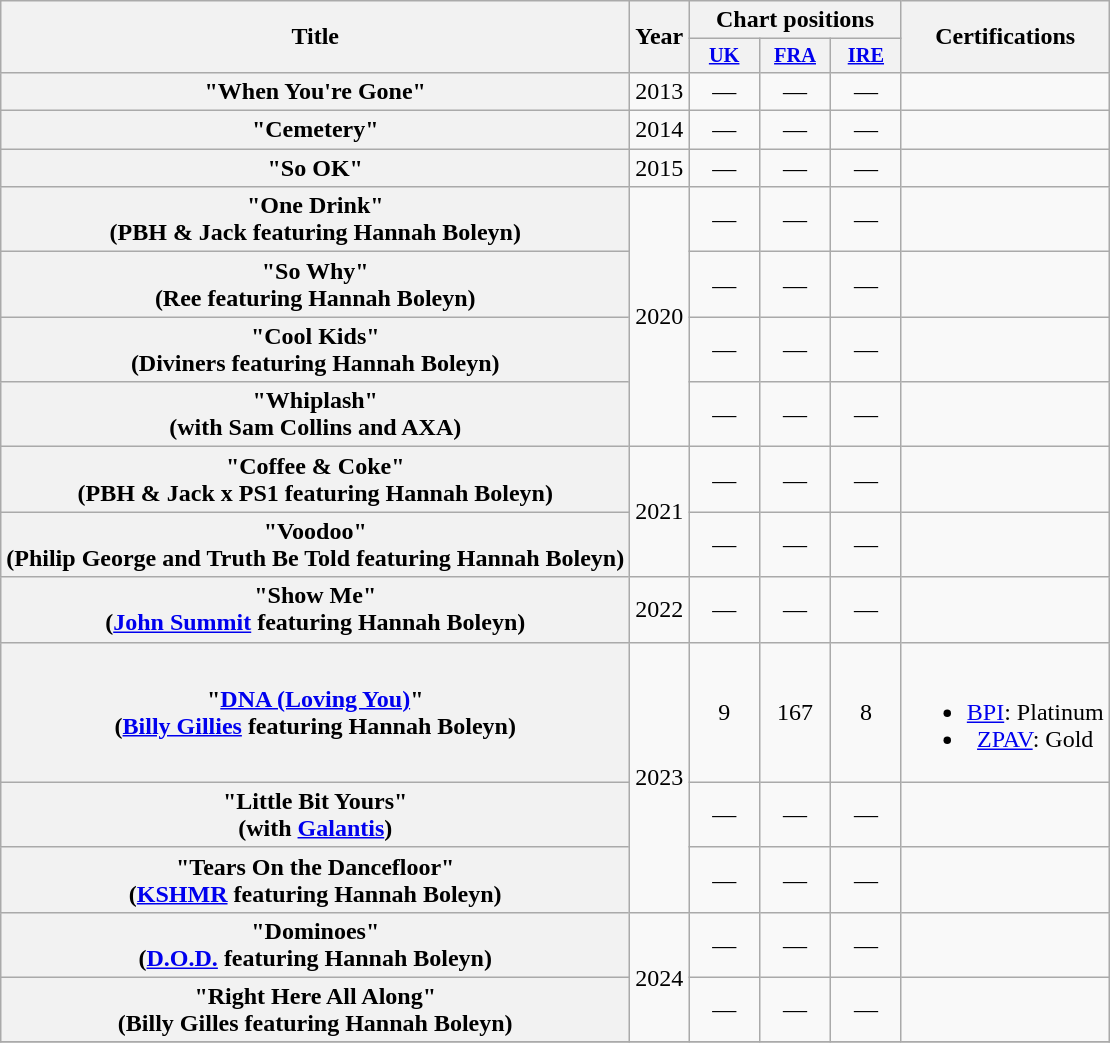<table class="wikitable plainrowheaders" style="text-align:center;">
<tr>
<th rowspan="2">Title</th>
<th rowspan="2">Year</th>
<th colspan="3">Chart positions</th>
<th rowspan="2">Certifications</th>
</tr>
<tr>
<th scope="col" style="width:3em;font-size:85%;"><a href='#'>UK</a><br></th>
<th scope="col" style="width:3em;font-size:85%;"><a href='#'>FRA</a><br></th>
<th scope="col" style="width:3em;font-size:85%;"><a href='#'>IRE</a><br></th>
</tr>
<tr>
<th scope="row">"When You're Gone"</th>
<td>2013</td>
<td>—</td>
<td>—</td>
<td>—</td>
<td></td>
</tr>
<tr>
<th scope="row">"Cemetery"</th>
<td>2014</td>
<td>—</td>
<td>—</td>
<td>—</td>
<td></td>
</tr>
<tr>
<th scope="row">"So OK"</th>
<td>2015</td>
<td>—</td>
<td>—</td>
<td>—</td>
<td></td>
</tr>
<tr>
<th scope="row">"One Drink"<br>(PBH & Jack featuring Hannah Boleyn)</th>
<td rowspan="4">2020</td>
<td>—</td>
<td>—</td>
<td>—</td>
<td></td>
</tr>
<tr>
<th scope="row">"So Why"<br>(Ree featuring Hannah Boleyn)</th>
<td>—</td>
<td>—</td>
<td>—</td>
<td></td>
</tr>
<tr>
<th scope="row">"Cool Kids"<br>(Diviners featuring Hannah Boleyn)</th>
<td>—</td>
<td>—</td>
<td>—</td>
<td></td>
</tr>
<tr>
<th scope="row">"Whiplash"<br>(with Sam Collins and AXA)</th>
<td>—</td>
<td>—</td>
<td>—</td>
<td></td>
</tr>
<tr>
<th scope="row">"Coffee & Coke"<br>(PBH & Jack x PS1 featuring Hannah Boleyn)</th>
<td rowspan="2">2021</td>
<td>—</td>
<td>—</td>
<td>—</td>
<td></td>
</tr>
<tr>
<th scope="row">"Voodoo"<br>(Philip George and Truth Be Told featuring Hannah Boleyn)</th>
<td>—</td>
<td>—</td>
<td>—</td>
<td></td>
</tr>
<tr>
<th scope="row">"Show Me"<br>(<a href='#'>John Summit</a> featuring Hannah Boleyn)</th>
<td>2022</td>
<td>—</td>
<td>—</td>
<td>—</td>
<td></td>
</tr>
<tr>
<th scope="row">"<a href='#'>DNA (Loving You)</a>"<br>(<a href='#'>Billy Gillies</a> featuring Hannah Boleyn)</th>
<td rowspan="3">2023</td>
<td>9</td>
<td>167</td>
<td>8</td>
<td><br><ul><li><a href='#'>BPI</a>: Platinum</li><li><a href='#'>ZPAV</a>: Gold</li></ul></td>
</tr>
<tr>
<th scope="row">"Little Bit Yours" <br>(with <a href='#'>Galantis</a>)</th>
<td>—</td>
<td>—</td>
<td>—</td>
<td></td>
</tr>
<tr>
<th scope="row">"Tears On the Dancefloor" <br>(<a href='#'>KSHMR</a> featuring Hannah Boleyn)</th>
<td>—</td>
<td>—</td>
<td>—</td>
<td></td>
</tr>
<tr>
<th scope="row">"Dominoes" <br>(<a href='#'>D.O.D.</a> featuring Hannah Boleyn)</th>
<td rowspan="2">2024</td>
<td>—</td>
<td>—</td>
<td>—</td>
<td></td>
</tr>
<tr>
<th scope="row">"Right Here All Along"<br>(Billy Gilles featuring Hannah Boleyn)</th>
<td>—</td>
<td>—</td>
<td>—</td>
<td></td>
</tr>
<tr>
</tr>
</table>
